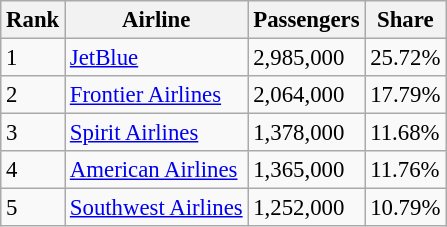<table class="wikitable sortable" style="font-size: 95%" width= align=>
<tr>
<th>Rank</th>
<th>Airline</th>
<th>Passengers</th>
<th>Share</th>
</tr>
<tr>
<td>1</td>
<td><a href='#'>JetBlue</a></td>
<td>2,985,000</td>
<td>25.72%</td>
</tr>
<tr>
<td>2</td>
<td><a href='#'>Frontier Airlines</a></td>
<td>2,064,000</td>
<td>17.79%</td>
</tr>
<tr>
<td>3</td>
<td><a href='#'>Spirit Airlines</a></td>
<td>1,378,000</td>
<td>11.68%</td>
</tr>
<tr>
<td>4</td>
<td><a href='#'>American Airlines</a></td>
<td>1,365,000</td>
<td>11.76%</td>
</tr>
<tr>
<td>5</td>
<td><a href='#'>Southwest Airlines</a></td>
<td>1,252,000</td>
<td>10.79%</td>
</tr>
</table>
